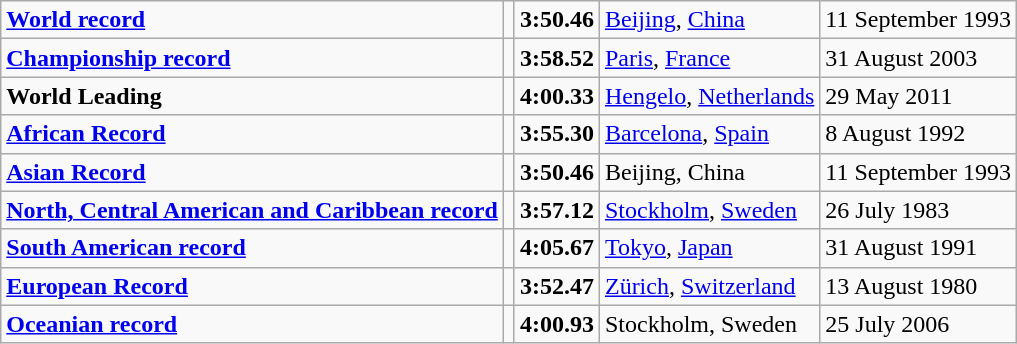<table class="wikitable">
<tr>
<td><strong><a href='#'>World record</a></strong></td>
<td></td>
<td><strong>3:50.46</strong></td>
<td><a href='#'>Beijing</a>, <a href='#'>China</a></td>
<td>11 September 1993</td>
</tr>
<tr>
<td><strong><a href='#'>Championship record</a></strong></td>
<td></td>
<td><strong>3:58.52</strong></td>
<td><a href='#'>Paris</a>, <a href='#'>France</a></td>
<td>31 August 2003</td>
</tr>
<tr>
<td><strong>World Leading</strong></td>
<td></td>
<td><strong>4:00.33</strong></td>
<td><a href='#'>Hengelo</a>, <a href='#'>Netherlands</a></td>
<td>29 May 2011</td>
</tr>
<tr>
<td><strong><a href='#'>African Record</a></strong></td>
<td></td>
<td><strong>3:55.30</strong></td>
<td><a href='#'>Barcelona</a>, <a href='#'>Spain</a></td>
<td>8 August 1992</td>
</tr>
<tr>
<td><strong><a href='#'>Asian Record</a></strong></td>
<td></td>
<td><strong>3:50.46</strong></td>
<td>Beijing, China</td>
<td>11 September 1993</td>
</tr>
<tr>
<td><strong><a href='#'>North, Central American and Caribbean record</a></strong></td>
<td></td>
<td><strong>3:57.12</strong></td>
<td><a href='#'>Stockholm</a>, <a href='#'>Sweden</a></td>
<td>26 July 1983</td>
</tr>
<tr>
<td><strong><a href='#'>South American record</a></strong></td>
<td></td>
<td><strong>4:05.67</strong></td>
<td><a href='#'>Tokyo</a>, <a href='#'>Japan</a></td>
<td>31 August 1991</td>
</tr>
<tr>
<td><strong><a href='#'>European Record</a></strong></td>
<td></td>
<td><strong>3:52.47</strong></td>
<td><a href='#'>Zürich</a>, <a href='#'>Switzerland</a></td>
<td>13 August 1980</td>
</tr>
<tr>
<td><strong><a href='#'>Oceanian record</a></strong></td>
<td></td>
<td><strong>4:00.93</strong></td>
<td>Stockholm, Sweden</td>
<td>25 July 2006</td>
</tr>
</table>
